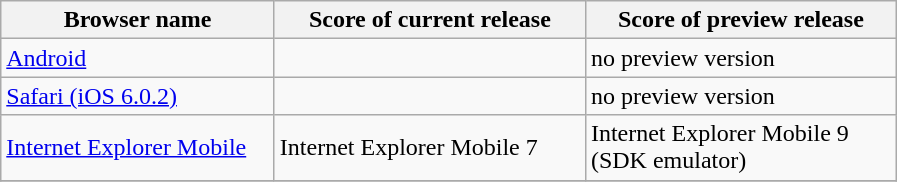<table class="wikitable unsortable" style="width:auto;table-layout:fixed;">
<tr>
<th width="175px">Browser name</th>
<th width="200px">Score of current release</th>
<th width="200px">Score of preview release</th>
</tr>
<tr>
<td><a href='#'>Android</a></td>
<td></td>
<td>no preview version</td>
</tr>
<tr>
<td><a href='#'>Safari (iOS 6.0.2)</a></td>
<td></td>
<td>no preview version</td>
</tr>
<tr>
<td><a href='#'>Internet Explorer Mobile</a></td>
<td>Internet Explorer Mobile 7  </td>
<td>Internet Explorer Mobile 9 (SDK emulator)  </td>
</tr>
<tr>
</tr>
</table>
